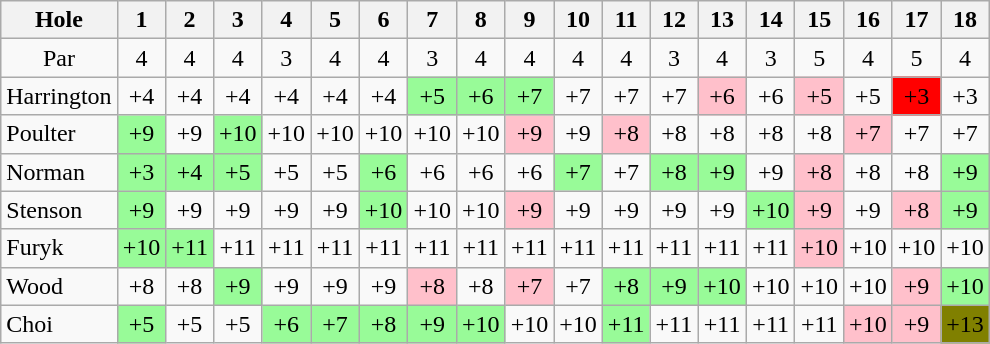<table class="wikitable" style="text-align:center">
<tr>
<th>Hole</th>
<th>1</th>
<th>2</th>
<th>3</th>
<th>4</th>
<th>5</th>
<th>6</th>
<th>7</th>
<th>8</th>
<th>9</th>
<th>10</th>
<th>11</th>
<th>12</th>
<th>13</th>
<th>14</th>
<th>15</th>
<th>16</th>
<th>17</th>
<th>18</th>
</tr>
<tr>
<td>Par</td>
<td>4</td>
<td>4</td>
<td>4</td>
<td>3</td>
<td>4</td>
<td>4</td>
<td>3</td>
<td>4</td>
<td>4</td>
<td>4</td>
<td>4</td>
<td>3</td>
<td>4</td>
<td>3</td>
<td>5</td>
<td>4</td>
<td>5</td>
<td>4</td>
</tr>
<tr>
<td align=left> Harrington</td>
<td>+4</td>
<td>+4</td>
<td>+4</td>
<td>+4</td>
<td>+4</td>
<td>+4</td>
<td style="background: PaleGreen;">+5</td>
<td style="background: PaleGreen;">+6</td>
<td style="background: PaleGreen;">+7</td>
<td>+7</td>
<td>+7</td>
<td>+7</td>
<td style="background: Pink;">+6</td>
<td>+6</td>
<td style="background: Pink;">+5</td>
<td>+5</td>
<td style="background: Red;">+3</td>
<td>+3</td>
</tr>
<tr>
<td align=left> Poulter</td>
<td style="background: PaleGreen;">+9</td>
<td>+9</td>
<td style="background: PaleGreen;">+10</td>
<td>+10</td>
<td>+10</td>
<td>+10</td>
<td>+10</td>
<td>+10</td>
<td style="background: Pink;">+9</td>
<td>+9</td>
<td style="background: Pink;">+8</td>
<td>+8</td>
<td>+8</td>
<td>+8</td>
<td>+8</td>
<td style="background: Pink;">+7</td>
<td>+7</td>
<td>+7</td>
</tr>
<tr>
<td align=left> Norman</td>
<td style="background: PaleGreen;">+3</td>
<td style="background: PaleGreen;">+4</td>
<td style="background: PaleGreen;">+5</td>
<td>+5</td>
<td>+5</td>
<td style="background: PaleGreen;">+6</td>
<td>+6</td>
<td>+6</td>
<td>+6</td>
<td style="background: PaleGreen;">+7</td>
<td>+7</td>
<td style="background: PaleGreen;">+8</td>
<td style="background: PaleGreen;">+9</td>
<td>+9</td>
<td style="background: Pink;">+8</td>
<td>+8</td>
<td>+8</td>
<td style="background: PaleGreen;">+9</td>
</tr>
<tr>
<td align=left> Stenson</td>
<td style="background: PaleGreen;">+9</td>
<td>+9</td>
<td>+9</td>
<td>+9</td>
<td>+9</td>
<td style="background: PaleGreen;">+10</td>
<td>+10</td>
<td>+10</td>
<td style="background: Pink;">+9</td>
<td>+9</td>
<td>+9</td>
<td>+9</td>
<td>+9</td>
<td style="background: PaleGreen;">+10</td>
<td style="background: Pink;">+9</td>
<td>+9</td>
<td style="background: Pink;">+8</td>
<td style="background: PaleGreen;">+9</td>
</tr>
<tr>
<td align=left> Furyk</td>
<td style="background: PaleGreen;">+10</td>
<td style="background: PaleGreen;">+11</td>
<td>+11</td>
<td>+11</td>
<td>+11</td>
<td>+11</td>
<td>+11</td>
<td>+11</td>
<td>+11</td>
<td>+11</td>
<td>+11</td>
<td>+11</td>
<td>+11</td>
<td>+11</td>
<td style="background: Pink;">+10</td>
<td>+10</td>
<td>+10</td>
<td>+10</td>
</tr>
<tr>
<td align=left> Wood</td>
<td>+8</td>
<td>+8</td>
<td style="background: PaleGreen;">+9</td>
<td>+9</td>
<td>+9</td>
<td>+9</td>
<td style="background: Pink;">+8</td>
<td>+8</td>
<td style="background: Pink;">+7</td>
<td>+7</td>
<td style="background: PaleGreen;">+8</td>
<td style="background: PaleGreen;">+9</td>
<td style="background: PaleGreen;">+10</td>
<td>+10</td>
<td>+10</td>
<td>+10</td>
<td style="background: Pink;">+9</td>
<td style="background: PaleGreen;">+10</td>
</tr>
<tr>
<td align=left> Choi</td>
<td style="background: PaleGreen;">+5</td>
<td>+5</td>
<td>+5</td>
<td style="background: PaleGreen;">+6</td>
<td style="background: PaleGreen;">+7</td>
<td style="background: PaleGreen;">+8</td>
<td style="background: PaleGreen;">+9</td>
<td style="background: PaleGreen;">+10</td>
<td>+10</td>
<td>+10</td>
<td style="background: PaleGreen;">+11</td>
<td>+11</td>
<td>+11</td>
<td>+11</td>
<td>+11</td>
<td style="background: Pink;">+10</td>
<td style="background: Pink;">+9</td>
<td style="background: Olive;">+13</td>
</tr>
</table>
